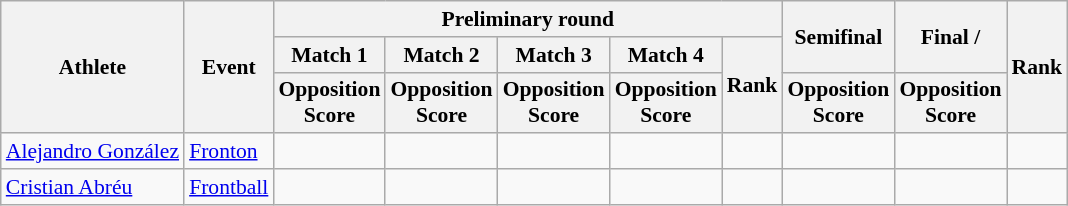<table class="wikitable" border="1" style="font-size:90%">
<tr>
<th rowspan=3>Athlete</th>
<th rowspan=3>Event</th>
<th colspan=5>Preliminary round</th>
<th rowspan=2>Semifinal</th>
<th rowspan=2>Final / </th>
<th rowspan=3>Rank</th>
</tr>
<tr>
<th>Match 1</th>
<th>Match 2</th>
<th>Match 3</th>
<th>Match 4</th>
<th rowspan=2>Rank</th>
</tr>
<tr>
<th>Opposition<br>Score</th>
<th>Opposition<br>Score</th>
<th>Opposition<br>Score</th>
<th>Opposition<br>Score</th>
<th>Opposition<br>Score</th>
<th>Opposition<br>Score</th>
</tr>
<tr align=center>
<td align=left><a href='#'>Alejandro González</a></td>
<td align=left><a href='#'>Fronton</a></td>
<td></td>
<td></td>
<td></td>
<td></td>
<td></td>
<td></td>
<td></td>
<td></td>
</tr>
<tr align=center>
<td align=left><a href='#'>Cristian Abréu</a></td>
<td align=left><a href='#'>Frontball</a></td>
<td></td>
<td></td>
<td></td>
<td></td>
<td></td>
<td></td>
<td></td>
<td></td>
</tr>
</table>
